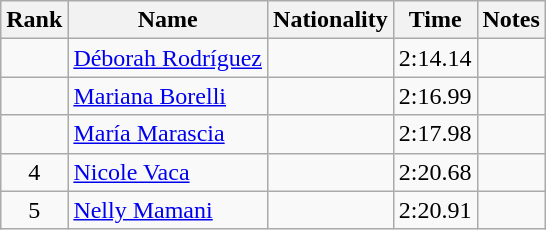<table class="wikitable sortable" style="text-align:center">
<tr>
<th>Rank</th>
<th>Name</th>
<th>Nationality</th>
<th>Time</th>
<th>Notes</th>
</tr>
<tr>
<td></td>
<td align=left><a href='#'>Déborah Rodríguez</a></td>
<td align=left></td>
<td>2:14.14</td>
<td></td>
</tr>
<tr>
<td></td>
<td align=left><a href='#'>Mariana Borelli</a></td>
<td align=left></td>
<td>2:16.99</td>
<td></td>
</tr>
<tr>
<td></td>
<td align=left><a href='#'>María Marascia</a></td>
<td align=left></td>
<td>2:17.98</td>
<td></td>
</tr>
<tr>
<td>4</td>
<td align=left><a href='#'>Nicole Vaca</a></td>
<td align=left></td>
<td>2:20.68</td>
<td></td>
</tr>
<tr>
<td>5</td>
<td align=left><a href='#'>Nelly Mamani</a></td>
<td align=left></td>
<td>2:20.91</td>
<td></td>
</tr>
</table>
